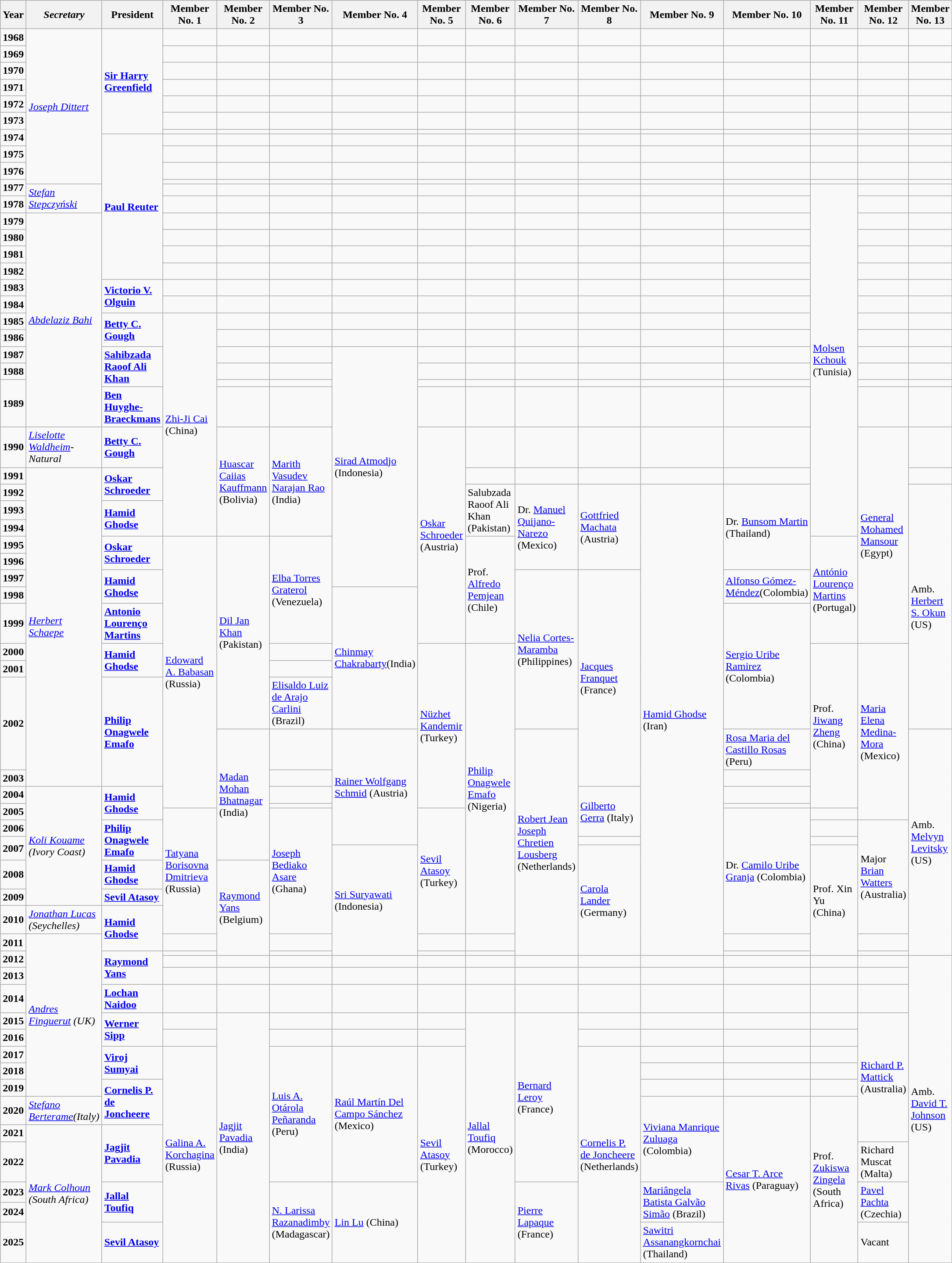<table class="wikitable mw-collapsible mw-collapsed">
<tr>
<th>Year</th>
<th><em>Secretary</em></th>
<th>President</th>
<th>Member No. 1</th>
<th>Member No. 2</th>
<th>Member No. 3</th>
<th>Member No. 4</th>
<th>Member No. 5</th>
<th>Member No. 6</th>
<th>Member No. 7</th>
<th>Member No. 8</th>
<th>Member No. 9</th>
<th>Member No. 10</th>
<th>Member No. 11</th>
<th>Member No. 12</th>
<th>Member No. 13</th>
</tr>
<tr>
<td><strong>1968</strong></td>
<td rowspan="11"><em><a href='#'>Joseph Dittert</a></em></td>
<td rowspan="7"><strong><a href='#'>Sir Harry Greenfield</a></strong></td>
<td></td>
<td></td>
<td></td>
<td></td>
<td></td>
<td></td>
<td></td>
<td></td>
<td></td>
<td></td>
<td></td>
<td></td>
<td></td>
</tr>
<tr>
<td><strong>1969</strong></td>
<td></td>
<td></td>
<td></td>
<td></td>
<td></td>
<td></td>
<td></td>
<td></td>
<td></td>
<td></td>
<td></td>
<td></td>
<td></td>
</tr>
<tr>
<td><strong>1970</strong></td>
<td></td>
<td></td>
<td></td>
<td></td>
<td></td>
<td></td>
<td></td>
<td></td>
<td></td>
<td></td>
<td></td>
<td></td>
<td></td>
</tr>
<tr>
<td><strong>1971</strong></td>
<td></td>
<td></td>
<td></td>
<td></td>
<td></td>
<td></td>
<td></td>
<td></td>
<td></td>
<td></td>
<td></td>
<td></td>
<td></td>
</tr>
<tr>
<td><strong>1972</strong></td>
<td></td>
<td></td>
<td></td>
<td></td>
<td></td>
<td></td>
<td></td>
<td></td>
<td></td>
<td></td>
<td></td>
<td></td>
<td></td>
</tr>
<tr>
<td><strong>1973</strong></td>
<td></td>
<td></td>
<td></td>
<td></td>
<td></td>
<td></td>
<td></td>
<td></td>
<td></td>
<td></td>
<td></td>
<td></td>
<td></td>
</tr>
<tr>
<td rowspan="2"><strong>1974</strong></td>
<td></td>
<td></td>
<td></td>
<td></td>
<td></td>
<td></td>
<td></td>
<td></td>
<td></td>
<td></td>
<td></td>
<td></td>
<td></td>
</tr>
<tr>
<td rowspan="10"><strong><a href='#'>Paul Reuter</a></strong></td>
<td></td>
<td></td>
<td></td>
<td></td>
<td></td>
<td></td>
<td></td>
<td></td>
<td></td>
<td></td>
<td></td>
<td></td>
<td></td>
</tr>
<tr>
<td><strong>1975</strong></td>
<td></td>
<td></td>
<td></td>
<td></td>
<td></td>
<td></td>
<td></td>
<td></td>
<td></td>
<td></td>
<td></td>
<td></td>
<td></td>
</tr>
<tr>
<td><strong>1976</strong></td>
<td></td>
<td></td>
<td></td>
<td></td>
<td></td>
<td></td>
<td></td>
<td></td>
<td></td>
<td></td>
<td></td>
<td></td>
<td></td>
</tr>
<tr>
<td rowspan="2"><strong>1977</strong></td>
<td></td>
<td></td>
<td></td>
<td></td>
<td></td>
<td></td>
<td></td>
<td></td>
<td></td>
<td></td>
<td></td>
<td></td>
<td></td>
</tr>
<tr>
<td rowspan="2"><em><a href='#'>Stefan Stepczyński</a></em></td>
<td></td>
<td></td>
<td></td>
<td></td>
<td></td>
<td></td>
<td></td>
<td></td>
<td></td>
<td></td>
<td rowspan="19"><a href='#'>Molsen Kchouk</a> (Tunisia)</td>
<td></td>
<td></td>
</tr>
<tr>
<td><strong>1978</strong></td>
<td></td>
<td></td>
<td></td>
<td></td>
<td></td>
<td></td>
<td></td>
<td></td>
<td></td>
<td></td>
<td></td>
<td></td>
</tr>
<tr>
<td><strong>1979</strong></td>
<td rowspan="12"><em><a href='#'>Abdelaziz Bahi</a></em></td>
<td></td>
<td></td>
<td></td>
<td></td>
<td></td>
<td></td>
<td></td>
<td></td>
<td></td>
<td></td>
<td></td>
<td></td>
</tr>
<tr>
<td><strong>1980</strong></td>
<td></td>
<td></td>
<td></td>
<td></td>
<td></td>
<td></td>
<td></td>
<td></td>
<td></td>
<td></td>
<td></td>
<td></td>
</tr>
<tr>
<td><strong>1981</strong></td>
<td></td>
<td></td>
<td></td>
<td></td>
<td></td>
<td></td>
<td></td>
<td></td>
<td></td>
<td></td>
<td></td>
<td></td>
</tr>
<tr>
<td><strong>1982</strong></td>
<td></td>
<td></td>
<td></td>
<td></td>
<td></td>
<td></td>
<td></td>
<td></td>
<td></td>
<td></td>
<td></td>
<td></td>
</tr>
<tr>
<td><strong>1983</strong></td>
<td rowspan="2"><a href='#'><strong>Victorio V. Olguin</strong></a></td>
<td></td>
<td></td>
<td></td>
<td></td>
<td></td>
<td></td>
<td></td>
<td></td>
<td></td>
<td></td>
<td></td>
<td></td>
</tr>
<tr>
<td><strong>1984</strong></td>
<td></td>
<td></td>
<td></td>
<td></td>
<td></td>
<td></td>
<td></td>
<td></td>
<td></td>
<td></td>
<td></td>
<td></td>
</tr>
<tr>
<td><strong>1985</strong></td>
<td rowspan="2"><a href='#'><strong>Betty C. Gough</strong></a></td>
<td rowspan="12"><a href='#'>Zhi-Ji Cai</a> (China)</td>
<td></td>
<td></td>
<td></td>
<td></td>
<td></td>
<td></td>
<td></td>
<td></td>
<td></td>
<td></td>
<td></td>
</tr>
<tr>
<td><strong>1986</strong></td>
<td></td>
<td></td>
<td></td>
<td></td>
<td></td>
<td></td>
<td></td>
<td></td>
<td></td>
<td></td>
<td></td>
</tr>
<tr>
<td><strong>1987</strong></td>
<td rowspan="3"><strong><a href='#'>Sahibzada Raoof Ali Khan</a></strong></td>
<td></td>
<td></td>
<td rowspan="14"><a href='#'>Sirad Atmodjo</a> (Indonesia)</td>
<td></td>
<td></td>
<td></td>
<td></td>
<td></td>
<td></td>
<td></td>
<td></td>
</tr>
<tr>
<td><strong>1988</strong></td>
<td></td>
<td></td>
<td></td>
<td></td>
<td></td>
<td></td>
<td></td>
<td></td>
<td></td>
<td></td>
</tr>
<tr>
<td rowspan="2"><strong>1989</strong></td>
<td></td>
<td></td>
<td></td>
<td></td>
<td></td>
<td></td>
<td></td>
<td></td>
<td></td>
<td></td>
</tr>
<tr>
<td><strong><a href='#'>Ben Huyghe-Braeckmans</a></strong></td>
<td></td>
<td></td>
<td></td>
<td></td>
<td></td>
<td></td>
<td></td>
<td></td>
<td></td>
<td></td>
</tr>
<tr>
<td><strong>1990</strong></td>
<td><em><a href='#'>Liselotte Waldheim</a>-Natural</em></td>
<td><strong><a href='#'>Betty C. Gough</a></strong></td>
<td rowspan="6"><a href='#'>Huascar Caiias Kauffmann</a> (Bolivia)</td>
<td rowspan="6"><a href='#'>Marith Vasudev Narajan Rao</a> (India)</td>
<td rowspan="13"><a href='#'>Oskar Schroeder</a> (Austria)</td>
<td></td>
<td></td>
<td></td>
<td></td>
<td></td>
<td rowspan="13"><a href='#'>General Mohamed Mansour</a> (Egypt)</td>
<td></td>
</tr>
<tr>
<td><strong>1991</strong></td>
<td rowspan="17"><em><a href='#'>Herbert Schaepe</a></em></td>
<td rowspan="2"><strong><a href='#'>Oskar Schroeder</a></strong></td>
<td></td>
<td></td>
<td></td>
<td></td>
<td></td>
<td></td>
</tr>
<tr>
<td><strong>1992</strong></td>
<td rowspan="3">Salubzada Raoof Ali Khan<br>(Pakistan)</td>
<td rowspan="7">Dr. <a href='#'>Manuel Quijano-Narezo</a><br>(Mexico)</td>
<td rowspan="7"><a href='#'>Gottfried Machata</a> (Austria)</td>
<td rowspan="27"><a href='#'>Hamid Ghodse</a> (Iran)</td>
<td rowspan="7">Dr. <a href='#'>Bunsom Martin</a><br>(Thailand)</td>
<td rowspan="14">Amb. <a href='#'>Herbert S. Okun</a><br>(US)</td>
</tr>
<tr>
<td><strong>1993</strong></td>
<td rowspan="2"><strong><a href='#'>Hamid Ghodse</a></strong></td>
</tr>
<tr>
<td><strong>1994</strong></td>
</tr>
<tr>
<td rowspan="2"><strong>1995</strong></td>
<td rowspan="3"><strong><a href='#'>Oskar Schroeder</a></strong></td>
<td rowspan="8">Prof. <a href='#'>Alfredo Pemjean</a><br>(Chile)</td>
<td rowspan="8"><a href='#'>António Lourenço Martins</a> (Portugal)</td>
</tr>
<tr>
<td rowspan="14"><a href='#'>Edoward A. Babasan</a><br>(Russia)</td>
<td rowspan="10"><a href='#'>Dil Jan Khan</a> (Pakistan)</td>
<td rowspan="7"><a href='#'>Elba Torres Graterol</a> (Venezuela)</td>
</tr>
<tr>
<td><strong>1996</strong></td>
</tr>
<tr>
<td rowspan="2"><strong>1997</strong></td>
<td rowspan="3"><strong><a href='#'>Hamid Ghodse</a></strong></td>
</tr>
<tr>
<td rowspan="7"><a href='#'>Nelia Cortes-Maramba</a> (Philippines)</td>
<td rowspan="9"><a href='#'>Jacques Franquet</a><br>(France)</td>
<td rowspan="2"><a href='#'>Alfonso Gómez-Méndez</a>(Colombia)</td>
</tr>
<tr>
<td><strong>1998</strong></td>
<td rowspan="6"><a href='#'>Chinmay Chakrabarty</a>(India)</td>
</tr>
<tr>
<td><strong>1999</strong></td>
<td><strong><a href='#'>Antonio Lourenço Martins</a></strong></td>
<td rowspan="5"><a href='#'>Sergio Uribe Ramirez</a> (Colombia)</td>
</tr>
<tr>
<td rowspan="2"><strong>2000</strong></td>
<td rowspan="3"><strong><a href='#'>Hamid Ghodse</a></strong></td>
</tr>
<tr>
<td></td>
<td rowspan="7"><a href='#'>Nüzhet Kandemir</a> (Turkey)</td>
<td rowspan="14"><a href='#'>Philip Onagwele Emafo</a> (Nigeria)</td>
<td rowspan="7">Prof. <a href='#'>Jiwang Zheng</a><br>(China)</td>
<td rowspan="8"><a href='#'>Maria Elena Medina-Mora</a> (Mexico)</td>
</tr>
<tr>
<td><strong>2001</strong></td>
<td></td>
</tr>
<tr>
<td rowspan="2"><strong>2002</strong></td>
<td rowspan="3"><strong><a href='#'>Philip Onagwele Emafo</a></strong></td>
<td><a href='#'>Elisaldo Luiz de Arajo Carlini</a> (Brazil)</td>
</tr>
<tr>
<td rowspan="8"><a href='#'>Madan Mohan Bhatnagar</a><br>(India)</td>
<td></td>
<td rowspan="7"><a href='#'>Rainer Wolfgang Schmid</a> (Austria)</td>
<td rowspan="13"><a href='#'>Robert Jean Joseph Chretien Lousberg</a> (Netherlands)</td>
<td><a href='#'>Rosa Maria del Castillo Rosas</a><br>(Peru)</td>
<td rowspan="13">Amb. <a href='#'>Melvyn Levitsky</a><br>(US)</td>
</tr>
<tr>
<td><strong>2003</strong></td>
<td></td>
<td></td>
</tr>
<tr>
<td><strong>2004</strong></td>
<td rowspan="8"><em><a href='#'>Koli Kouame</a> (Ivory Coast)</em></td>
<td rowspan="3"><strong><a href='#'>Hamid Ghodse</a></strong></td>
<td></td>
<td rowspan="4"><a href='#'>Gilberto Gerra</a> (Italy)</td>
<td></td>
</tr>
<tr>
<td rowspan="2"><strong>2005</strong></td>
<td></td>
<td></td>
</tr>
<tr>
<td rowspan="7"><a href='#'>Tatyana Borisovna Dmitrieva</a><br>(Russia)</td>
<td rowspan="7"><a href='#'>Joseph Bediako Asare</a><br>(Ghana)</td>
<td rowspan="7"><a href='#'>Sevil Atasoy</a><br>(Turkey)</td>
<td rowspan="7">Dr. <a href='#'>Camilo Uribe Granja</a> (Colombia)</td>
<td></td>
</tr>
<tr>
<td><strong>2006</strong></td>
<td rowspan="3"><strong><a href='#'>Philip Onagwele Emafo</a></strong></td>
<td></td>
<td rowspan="6">Major <a href='#'>Brian Watters</a> (Australia)</td>
</tr>
<tr>
<td rowspan="2"><strong>2007</strong></td>
<td></td>
<td></td>
</tr>
<tr>
<td rowspan="6"><a href='#'>Sri Suryawati</a> (Indonesia)</td>
<td rowspan="6"><a href='#'>Carola Lander</a> (Germany)</td>
<td rowspan="6">Prof. Xin Yu<br>(China)</td>
</tr>
<tr>
<td><strong>2008</strong></td>
<td><strong><a href='#'>Hamid Ghodse</a></strong></td>
<td rowspan="5"><a href='#'>Raymond Yans</a> (Belgium)</td>
</tr>
<tr>
<td><strong>2009</strong></td>
<td><strong><a href='#'>Sevil Atasoy</a></strong></td>
</tr>
<tr>
<td><strong>2010</strong></td>
<td><em><a href='#'>Jonathan Lucas</a> (Seychelles)</em></td>
<td rowspan="2"><strong><a href='#'>Hamid Ghodse</a></strong></td>
</tr>
<tr>
<td><strong>2011</strong></td>
<td rowspan="10"><em><a href='#'>Andres Finguerut</a> (UK)</em></td>
<td></td>
<td></td>
<td></td>
<td></td>
<td></td>
<td></td>
</tr>
<tr>
<td rowspan="2"><strong>2012</strong></td>
<td rowspan="3"><strong><a href='#'>Raymond Yans</a></strong></td>
<td></td>
<td></td>
<td></td>
<td></td>
<td></td>
<td></td>
</tr>
<tr>
<td></td>
<td></td>
<td></td>
<td></td>
<td></td>
<td></td>
<td></td>
<td></td>
<td></td>
<td></td>
<td></td>
<td></td>
<td rowspan="16">Amb. <a href='#'>David T. Johnson</a> (US)</td>
</tr>
<tr>
<td><strong>2013</strong></td>
<td></td>
<td></td>
<td></td>
<td></td>
<td></td>
<td></td>
<td></td>
<td></td>
<td></td>
<td></td>
<td></td>
<td></td>
</tr>
<tr>
<td><strong>2014</strong></td>
<td><strong><a href='#'>Lochan Naidoo</a></strong></td>
<td></td>
<td></td>
<td></td>
<td></td>
<td></td>
<td></td>
<td></td>
<td></td>
<td></td>
<td></td>
<td></td>
<td></td>
</tr>
<tr>
<td><strong>2015</strong></td>
<td rowspan="2"><strong><a href='#'>Werner Sipp</a></strong></td>
<td></td>
<td rowspan="13"><a href='#'>Jagjit Pavadia</a> (India)</td>
<td></td>
<td></td>
<td></td>
<td rowspan="13"><a href='#'>Jallal Toufiq</a> (Morocco)</td>
<td rowspan="9"><a href='#'>Bernard Leroy</a> (France)</td>
<td></td>
<td></td>
<td></td>
<td></td>
<td rowspan="7"><a href='#'>Richard P. Mattick</a> (Australia)</td>
</tr>
<tr>
<td><strong>2016</strong></td>
<td></td>
<td></td>
<td></td>
<td></td>
<td></td>
<td></td>
<td></td>
<td></td>
</tr>
<tr>
<td><strong>2017</strong></td>
<td rowspan="2"><strong><a href='#'>Viroj Sumyai</a></strong></td>
<td rowspan="11"><a href='#'>Galina A. Korchagina</a> (Russia)</td>
<td rowspan="6"><a href='#'>Luis A. Otárola Peñaranda</a> (Peru)</td>
<td rowspan="6"><a href='#'>Raúl Martín Del Campo Sánchez</a> (Mexico)</td>
<td rowspan="11"><a href='#'>Sevil Atasoy</a> (Turkey)</td>
<td rowspan="11"><a href='#'>Cornelis P. de Joncheere</a> (Netherlands)</td>
<td></td>
<td></td>
<td></td>
</tr>
<tr>
<td><strong>2018</strong></td>
<td></td>
<td></td>
<td></td>
</tr>
<tr>
<td><strong>2019</strong></td>
<td rowspan="2"><a href='#'><strong>Cornelis P. de Joncheere</strong></a></td>
<td></td>
<td></td>
<td></td>
</tr>
<tr>
<td><strong>2020</strong></td>
<td><em><a href='#'>Stefano Berterame</a>(Italy)</em></td>
<td rowspan="4"><a href='#'>Viviana Manrique Zuluaga</a> (Colombia)</td>
<td rowspan="8"><a href='#'>Cesar T. Arce Rivas</a> (Paraguay)</td>
<td rowspan="8">Prof. <a href='#'>Zukiswa Zingela</a><br>(South Africa)</td>
</tr>
<tr>
<td><strong>2021</strong></td>
<td rowspan="7"><em><a href='#'>Mark Colhoun</a> (South Africa)</em></td>
<td rowspan="3"><strong><a href='#'>Jagjit Pavadia</a></strong></td>
</tr>
<tr>
<td><strong>2022</strong></td>
<td>Richard Muscat<br>(Malta)</td>
</tr>
<tr>
<td rowspan="2"><strong>2023</strong></td>
<td rowspan="5"><a href='#'>N. Larissa Razanadimby</a> (Madagascar)</td>
<td rowspan="5"><a href='#'>Lin Lu</a> (China)</td>
<td rowspan="3"><a href='#'>Pavel Pachta</a> (Czechia)</td>
</tr>
<tr>
<td rowspan="3"><strong><a href='#'>Jallal Toufiq</a></strong></td>
<td rowspan="4"><a href='#'>Pierre Lapaque</a> (France)</td>
<td rowspan="2"><a href='#'>Mariângela Batista Galvão Simão</a> (Brazil)</td>
</tr>
<tr>
<td><strong>2024</strong></td>
</tr>
<tr>
<td rowspan="2"><strong>2025</strong></td>
<td rowspan="2"><a href='#'>Sawitri Assanangkornchai</a> (Thailand)</td>
<td rowspan="2">Vacant</td>
</tr>
<tr>
<td><a href='#'><strong>Sevil Atasoy</strong></a></td>
</tr>
</table>
